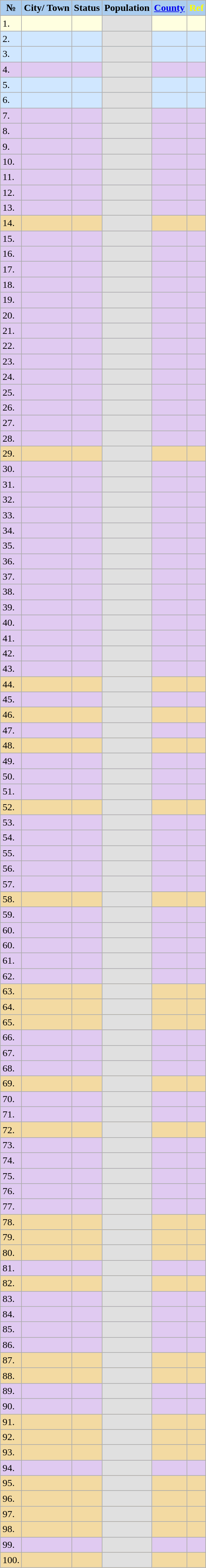<table class="wikitable sortable">
<tr ---->
<th style="color: black; background-color: #ABCDEF">№</th>
<th style="color: black; background-color: #ABCDEF">City/ Town</th>
<th style="color: black; background-color: #ABCDEF">Status</th>
<th style="color: black; background-color: #ABCDEF">Population</th>
<th style="color: black; background-color: #ABCDEF"><a href='#'>County</a></th>
<th style="color: yellow; background-color: #ABCDEF">Ref</th>
</tr>
<tr bgcolor="#FFFFE0">
<td>1.</td>
<td align=left> </td>
<td></td>
<td style="background-color:#E0E0E0;"></td>
<td> </td>
<td></td>
</tr>
<tr bgcolor="#D0E7FF">
<td>2.</td>
<td align=left> </td>
<td></td>
<td style="background-color:#E0E0E0;"></td>
<td> </td>
<td></td>
</tr>
<tr bgcolor="#D0E7FF">
<td>3.</td>
<td align=left></td>
<td></td>
<td style="background-color:#E0E0E0;"></td>
<td></td>
<td></td>
</tr>
<tr bgcolor="#E0CAF1">
<td>4.</td>
<td align=left></td>
<td></td>
<td style="background-color:#E0E0E0;"></td>
<td></td>
<td></td>
</tr>
<tr bgcolor="#D0E7FF">
<td>5.</td>
<td align=left></td>
<td></td>
<td style="background-color:#E0E0E0;"></td>
<td></td>
<td></td>
</tr>
<tr bgcolor="#D0E7FF">
<td>6.</td>
<td align=left></td>
<td></td>
<td style="background-color:#E0E0E0;"></td>
<td></td>
<td></td>
</tr>
<tr bgcolor="#E0CAF1">
<td>7.</td>
<td align="left"></td>
<td></td>
<td style="background-color:#E0E0E0;"></td>
<td></td>
<td></td>
</tr>
<tr bgcolor="#E0CAF1">
<td>8.</td>
<td align="left"></td>
<td></td>
<td style="background-color:#E0E0E0;"></td>
<td></td>
<td></td>
</tr>
<tr bgcolor="#E0CAF1">
<td>9.</td>
<td align=left></td>
<td></td>
<td style="background-color:#E0E0E0;"></td>
<td></td>
<td></td>
</tr>
<tr bgcolor="#E0CAF1">
<td>10.</td>
<td align=left></td>
<td></td>
<td style="background-color:#E0E0E0;"></td>
<td></td>
<td></td>
</tr>
<tr bgcolor="#E0CAF1">
<td>11.</td>
<td align=left></td>
<td></td>
<td style="background-color:#E0E0E0;"></td>
<td></td>
<td></td>
</tr>
<tr bgcolor="#E0CAF1">
<td>12.</td>
<td align=left></td>
<td></td>
<td style="background-color:#E0E0E0;"></td>
<td></td>
<td></td>
</tr>
<tr bgcolor="#E0CAF1">
<td>13.</td>
<td align=left></td>
<td></td>
<td style="background-color:#E0E0E0;"></td>
<td></td>
<td></td>
</tr>
<tr bgcolor="#F3DAA2">
<td>14.</td>
<td align=left></td>
<td></td>
<td style="background-color:#E0E0E0;"></td>
<td></td>
<td></td>
</tr>
<tr bgcolor="#E0CAF1">
<td>15.</td>
<td align=left></td>
<td></td>
<td style="background-color:#E0E0E0;"></td>
<td></td>
<td></td>
</tr>
<tr bgcolor="#E0CAF1">
<td>16.</td>
<td align=left></td>
<td></td>
<td style="background-color:#E0E0E0;"></td>
<td align=left></td>
<td></td>
</tr>
<tr bgcolor="#E0CAF1">
<td>17.</td>
<td align=left></td>
<td></td>
<td style="background-color:#E0E0E0;"></td>
<td></td>
<td></td>
</tr>
<tr bgcolor="#E0CAF1">
<td>18.</td>
<td align=left></td>
<td></td>
<td style="background-color:#E0E0E0;"></td>
<td></td>
<td></td>
</tr>
<tr bgcolor="#E0CAF1">
<td>19.</td>
<td align=left></td>
<td></td>
<td style="background-color:#E0E0E0;"></td>
<td></td>
<td></td>
</tr>
<tr bgcolor="#E0CAF1">
<td>20.</td>
<td align=left></td>
<td></td>
<td style="background-color:#E0E0E0;"></td>
<td align="left"></td>
<td></td>
</tr>
<tr bgcolor="#E0CAF1">
<td>21.</td>
<td align=left></td>
<td></td>
<td style="background-color:#E0E0E0;"></td>
<td></td>
<td></td>
</tr>
<tr bgcolor="#E0CAF1">
<td>22.</td>
<td align=left></td>
<td></td>
<td style="background-color:#E0E0E0;"></td>
<td></td>
<td></td>
</tr>
<tr bgcolor="#E0CAF1">
<td>23.</td>
<td align=left></td>
<td></td>
<td style="background-color:#E0E0E0;"></td>
<td></td>
<td></td>
</tr>
<tr bgcolor="#E0CAF1">
<td>24.</td>
<td align=left></td>
<td></td>
<td style="background-color:#E0E0E0;"></td>
<td></td>
<td></td>
</tr>
<tr bgcolor="#E0CAF1">
<td>25.</td>
<td align=left></td>
<td></td>
<td style="background-color:#E0E0E0;"></td>
<td align=left></td>
<td></td>
</tr>
<tr bgcolor="#E0CAF1">
<td>26.</td>
<td align=left></td>
<td></td>
<td style="background-color:#E0E0E0;"></td>
<td align=left></td>
<td></td>
</tr>
<tr bgcolor="#E0CAF1">
<td>27.</td>
<td align=left></td>
<td></td>
<td style="background-color:#E0E0E0;"></td>
<td></td>
<td></td>
</tr>
<tr bgcolor="#E0CAF1">
<td>28.</td>
<td align=left></td>
<td></td>
<td style="background-color:#E0E0E0;"></td>
<td align=left></td>
<td></td>
</tr>
<tr bgcolor="#F3DAA2">
<td>29.</td>
<td align=left></td>
<td></td>
<td style="background-color:#E0E0E0;"></td>
<td align=left></td>
<td></td>
</tr>
<tr bgcolor="#E0CAF1">
<td>30.</td>
<td align=left></td>
<td></td>
<td style="background-color:#E0E0E0;"></td>
<td align=left></td>
<td></td>
</tr>
<tr bgcolor="#E0CAF1">
<td>31.</td>
<td align=left></td>
<td></td>
<td style="background-color:#E0E0E0;"></td>
<td></td>
<td></td>
</tr>
<tr bgcolor="#E0CAF1">
<td>32.</td>
<td align=left></td>
<td></td>
<td style="background-color:#E0E0E0;"></td>
<td></td>
<td></td>
</tr>
<tr bgcolor="#E0CAF1">
<td>33.</td>
<td align=left></td>
<td></td>
<td style="background-color:#E0E0E0;"></td>
<td></td>
<td></td>
</tr>
<tr bgcolor="#E0CAF1">
<td>34.</td>
<td align=left></td>
<td></td>
<td style="background-color:#E0E0E0;"></td>
<td></td>
<td></td>
</tr>
<tr bgcolor="#E0CAF1">
<td>35.</td>
<td align=left></td>
<td></td>
<td style="background-color:#E0E0E0;"></td>
<td></td>
<td></td>
</tr>
<tr bgcolor="#E0CAF1">
<td>36.</td>
<td align=left></td>
<td></td>
<td style="background-color:#E0E0E0;"></td>
<td></td>
<td></td>
</tr>
<tr bgcolor="#E0CAF1">
<td>37.</td>
<td align=left></td>
<td></td>
<td style="background-color:#E0E0E0;"></td>
<td></td>
<td></td>
</tr>
<tr bgcolor="#E0CAF1">
<td>38.</td>
<td align=left></td>
<td></td>
<td style="background-color:#E0E0E0;"></td>
<td></td>
<td></td>
</tr>
<tr bgcolor="#E0CAF1">
<td>39.</td>
<td align=left></td>
<td></td>
<td style="background-color:#E0E0E0;"></td>
<td></td>
<td></td>
</tr>
<tr bgcolor="#E0CAF1">
<td>40.</td>
<td align=left></td>
<td></td>
<td style="background-color:#E0E0E0;"></td>
<td></td>
<td></td>
</tr>
<tr bgcolor="#E0CAF1">
<td>41.</td>
<td align=left></td>
<td></td>
<td style="background-color:#E0E0E0;"></td>
<td></td>
<td></td>
</tr>
<tr bgcolor="#E0CAF1">
<td>42.</td>
<td align=left></td>
<td></td>
<td style="background-color:#E0E0E0;"></td>
<td></td>
<td></td>
</tr>
<tr bgcolor="#E0CAF1">
<td>43.</td>
<td align=left></td>
<td></td>
<td style="background-color:#E0E0E0;"></td>
<td align=left></td>
<td></td>
</tr>
<tr bgcolor="#F3DAA2">
<td>44.</td>
<td align=left></td>
<td></td>
<td style="background-color:#E0E0E0;"></td>
<td align=left></td>
<td></td>
</tr>
<tr bgcolor="#E0CAF1">
<td>45.</td>
<td align=left></td>
<td></td>
<td style="background-color:#E0E0E0;"></td>
<td align=left></td>
<td></td>
</tr>
<tr bgcolor="#F3DAA2">
<td>46.</td>
<td align=left></td>
<td></td>
<td style="background-color:#E0E0E0;"></td>
<td align=left></td>
<td></td>
</tr>
<tr bgcolor="#E0CAF1">
<td>47.</td>
<td align=left></td>
<td></td>
<td style="background-color:#E0E0E0;"></td>
<td align=left></td>
<td></td>
</tr>
<tr bgcolor="#F3DAA2">
<td>48.</td>
<td align=left></td>
<td></td>
<td style="background-color:#E0E0E0;"></td>
<td></td>
<td></td>
</tr>
<tr bgcolor="#E0CAF1">
<td>49.</td>
<td align=left></td>
<td></td>
<td style="background-color:#E0E0E0;"></td>
<td></td>
<td></td>
</tr>
<tr bgcolor="#E0CAF1">
<td>50.</td>
<td align=left></td>
<td></td>
<td style="background-color:#E0E0E0;"></td>
<td align="left"></td>
<td></td>
</tr>
<tr bgcolor="#E0CAF1">
<td>51.</td>
<td align=left></td>
<td></td>
<td style="background-color:#E0E0E0;"></td>
<td align=left></td>
<td></td>
</tr>
<tr bgcolor="#F3DAA2">
<td>52.</td>
<td align=left></td>
<td></td>
<td style="background-color:#E0E0E0;"></td>
<td></td>
<td></td>
</tr>
<tr bgcolor="#E0CAF1">
<td>53.</td>
<td align=left></td>
<td></td>
<td style="background-color:#E0E0E0;"></td>
<td></td>
<td></td>
</tr>
<tr bgcolor="#E0CAF1">
<td>54.</td>
<td align=left></td>
<td></td>
<td style="background-color:#E0E0E0;"></td>
<td align=left></td>
<td></td>
</tr>
<tr bgcolor="#E0CAF1">
<td>55.</td>
<td align=left></td>
<td></td>
<td style="background-color:#E0E0E0;"></td>
<td align=left></td>
<td></td>
</tr>
<tr bgcolor="#E0CAF1">
<td>56.</td>
<td align=left></td>
<td></td>
<td style="background-color:#E0E0E0;"></td>
<td></td>
<td></td>
</tr>
<tr bgcolor="#E0CAF1">
<td>57.</td>
<td align=left></td>
<td></td>
<td style="background-color:#E0E0E0;"></td>
<td></td>
<td></td>
</tr>
<tr bgcolor="#F3DAA2">
<td>58.</td>
<td align=left></td>
<td></td>
<td style="background-color:#E0E0E0;"></td>
<td></td>
<td></td>
</tr>
<tr bgcolor="#E0CAF1">
<td>59.</td>
<td align=left></td>
<td></td>
<td style="background-color:#E0E0E0;"></td>
<td></td>
<td></td>
</tr>
<tr bgcolor="#E0CAF1">
<td>60.</td>
<td align=left></td>
<td></td>
<td style="background-color:#E0E0E0;"></td>
<td align=left></td>
<td></td>
</tr>
<tr bgcolor="#E0CAF1">
<td>60.</td>
<td align=left></td>
<td></td>
<td style="background-color:#E0E0E0;"></td>
<td></td>
<td></td>
</tr>
<tr bgcolor="#E0CAF1">
<td>61.</td>
<td align=left></td>
<td></td>
<td style="background-color:#E0E0E0;"></td>
<td></td>
<td></td>
</tr>
<tr bgcolor="#E0CAF1">
<td>62.</td>
<td align=left></td>
<td></td>
<td style="background-color:#E0E0E0;"></td>
<td align=left></td>
<td></td>
</tr>
<tr bgcolor="#F3DAA2">
<td>63.</td>
<td align=left></td>
<td></td>
<td style="background-color:#E0E0E0;"></td>
<td></td>
<td></td>
</tr>
<tr bgcolor="#F3DAA2">
<td>64.</td>
<td align=left></td>
<td></td>
<td style="background-color:#E0E0E0;"></td>
<td align=left></td>
<td></td>
</tr>
<tr bgcolor="#F3DAA2">
<td>65.</td>
<td align=left></td>
<td></td>
<td style="background-color:#E0E0E0;"></td>
<td></td>
<td></td>
</tr>
<tr bgcolor="#E0CAF1">
<td>66.</td>
<td align=left></td>
<td></td>
<td style="background-color:#E0E0E0;"></td>
<td></td>
<td></td>
</tr>
<tr bgcolor="#E0CAF1">
<td>67.</td>
<td align=left></td>
<td></td>
<td style="background-color:#E0E0E0;"></td>
<td></td>
<td></td>
</tr>
<tr bgcolor="#E0CAF1">
<td>68.</td>
<td align=left></td>
<td></td>
<td style="background-color:#E0E0E0;"></td>
<td></td>
<td></td>
</tr>
<tr bgcolor="#F3DAA2">
<td>69.</td>
<td align=left></td>
<td></td>
<td style="background-color:#E0E0E0;"></td>
<td></td>
<td></td>
</tr>
<tr bgcolor="#E0CAF1">
<td>70.</td>
<td align=left></td>
<td></td>
<td style="background-color:#E0E0E0;"></td>
<td></td>
<td></td>
</tr>
<tr bgcolor="#E0CAF1">
<td>71.</td>
<td align=left></td>
<td></td>
<td style="background-color:#E0E0E0;"></td>
<td></td>
<td></td>
</tr>
<tr bgcolor="#F3DAA2">
<td>72.</td>
<td align=left></td>
<td></td>
<td style="background-color:#E0E0E0;"></td>
<td></td>
<td></td>
</tr>
<tr bgcolor="#E0CAF1">
<td>73.</td>
<td align=left></td>
<td></td>
<td style="background-color:#E0E0E0;"></td>
<td></td>
<td></td>
</tr>
<tr bgcolor="#E0CAF1">
<td>74.</td>
<td align=left></td>
<td></td>
<td style="background-color:#E0E0E0;"></td>
<td></td>
<td></td>
</tr>
<tr bgcolor="#E0CAF1">
<td>75.</td>
<td align=left></td>
<td></td>
<td style="background-color:#E0E0E0;"></td>
<td></td>
<td></td>
</tr>
<tr bgcolor="#E0CAF1">
<td>76.</td>
<td align=left></td>
<td></td>
<td style="background-color:#E0E0E0;"></td>
<td></td>
<td></td>
</tr>
<tr bgcolor="#E0CAF1">
<td>77.</td>
<td align=left></td>
<td></td>
<td style="background-color:#E0E0E0;"></td>
<td align=left></td>
<td></td>
</tr>
<tr bgcolor="#F3DAA2">
<td>78.</td>
<td align=left></td>
<td></td>
<td style="background-color:#E0E0E0;"></td>
<td></td>
<td></td>
</tr>
<tr bgcolor="#F3DAA2">
<td>79.</td>
<td align=left></td>
<td></td>
<td style="background-color:#E0E0E0;"></td>
<td></td>
<td></td>
</tr>
<tr bgcolor="#F3DAA2">
<td>80.</td>
<td align=left></td>
<td></td>
<td style="background-color:#E0E0E0;"></td>
<td></td>
<td></td>
</tr>
<tr bgcolor="#E0CAF1">
<td>81.</td>
<td align=left></td>
<td></td>
<td style="background-color:#E0E0E0;"></td>
<td></td>
<td></td>
</tr>
<tr bgcolor="#F3DAA2">
<td>82.</td>
<td align=left></td>
<td></td>
<td style="background-color:#E0E0E0;"></td>
<td></td>
<td></td>
</tr>
<tr bgcolor="#E0CAF1">
<td>83.</td>
<td align=left></td>
<td></td>
<td style="background-color:#E0E0E0;"></td>
<td></td>
<td></td>
</tr>
<tr bgcolor="#E0CAF1">
<td>84.</td>
<td align=left></td>
<td></td>
<td style="background-color:#E0E0E0;"></td>
<td align=left></td>
<td></td>
</tr>
<tr bgcolor="#E0CAF1">
<td>85.</td>
<td align=left></td>
<td></td>
<td style="background-color:#E0E0E0;"></td>
<td></td>
<td></td>
</tr>
<tr bgcolor="#E0CAF1">
<td>86.</td>
<td align=left></td>
<td></td>
<td style="background-color:#E0E0E0;"></td>
<td></td>
<td></td>
</tr>
<tr bgcolor="#F3DAA2">
<td>87.</td>
<td align=left></td>
<td></td>
<td style="background-color:#E0E0E0;"></td>
<td></td>
<td></td>
</tr>
<tr bgcolor="#F3DAA2">
<td>88.</td>
<td align=left></td>
<td></td>
<td style="background-color:#E0E0E0;"></td>
<td></td>
<td></td>
</tr>
<tr bgcolor="#E0CAF1">
<td>89.</td>
<td align=left></td>
<td></td>
<td style="background-color:#E0E0E0;"></td>
<td></td>
<td></td>
</tr>
<tr bgcolor="#E0CAF1">
<td>90.</td>
<td align=left></td>
<td></td>
<td style="background-color:#E0E0E0;"></td>
<td></td>
<td></td>
</tr>
<tr bgcolor="#F3DAA2">
<td>91.</td>
<td align=left></td>
<td></td>
<td style="background-color:#E0E0E0;"></td>
<td></td>
<td></td>
</tr>
<tr bgcolor="#F3DAA2">
<td>92.</td>
<td align=left></td>
<td></td>
<td style="background-color:#E0E0E0;"></td>
<td></td>
<td></td>
</tr>
<tr bgcolor="#F3DAA2">
<td>93.</td>
<td align=left></td>
<td></td>
<td style="background-color:#E0E0E0;"></td>
<td></td>
<td></td>
</tr>
<tr bgcolor="#E0CAF1">
<td>94.</td>
<td align=left></td>
<td></td>
<td style="background-color:#E0E0E0;"></td>
<td></td>
<td></td>
</tr>
<tr bgcolor="#F3DAA2">
<td>95.</td>
<td align=left></td>
<td></td>
<td style="background-color:#E0E0E0;"></td>
<td></td>
<td></td>
</tr>
<tr bgcolor="#F3DAA2">
<td>96.</td>
<td align=left></td>
<td></td>
<td style="background-color:#E0E0E0;"></td>
<td></td>
<td></td>
</tr>
<tr bgcolor="#F3DAA2">
<td>97.</td>
<td align=left></td>
<td></td>
<td style="background-color:#E0E0E0;"></td>
<td></td>
<td></td>
</tr>
<tr bgcolor="#F3DAA2">
<td>98.</td>
<td align=left></td>
<td></td>
<td style="background-color:#E0E0E0;"></td>
<td></td>
<td></td>
</tr>
<tr bgcolor="#E0CAF1">
<td>99.</td>
<td align=left></td>
<td></td>
<td style="background-color:#E0E0E0;"></td>
<td></td>
<td></td>
</tr>
<tr bgcolor="#F3DAA2">
<td>100.</td>
<td align=left></td>
<td></td>
<td style="background-color:#E0E0E0;"></td>
<td></td>
<td></td>
</tr>
</table>
